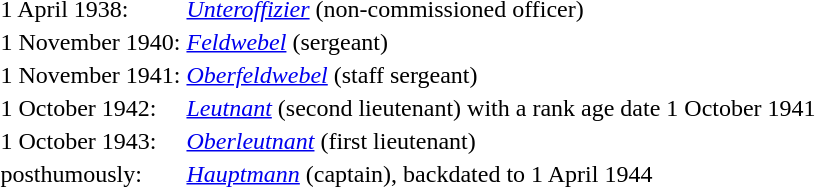<table>
<tr>
<td>1 April 1938:</td>
<td><em><a href='#'>Unteroffizier</a></em> (non-commissioned officer)</td>
</tr>
<tr>
<td>1 November 1940:</td>
<td><em><a href='#'>Feldwebel</a></em> (sergeant)</td>
</tr>
<tr>
<td>1 November 1941:</td>
<td><em><a href='#'>Oberfeldwebel</a></em> (staff sergeant)</td>
</tr>
<tr>
<td>1 October 1942:</td>
<td><em><a href='#'>Leutnant</a></em> (second lieutenant) with a rank age date 1 October 1941</td>
</tr>
<tr>
<td>1 October 1943:</td>
<td><em><a href='#'>Oberleutnant</a></em> (first lieutenant)</td>
</tr>
<tr>
<td>posthumously:</td>
<td><em><a href='#'>Hauptmann</a></em> (captain), backdated to 1 April 1944</td>
</tr>
</table>
